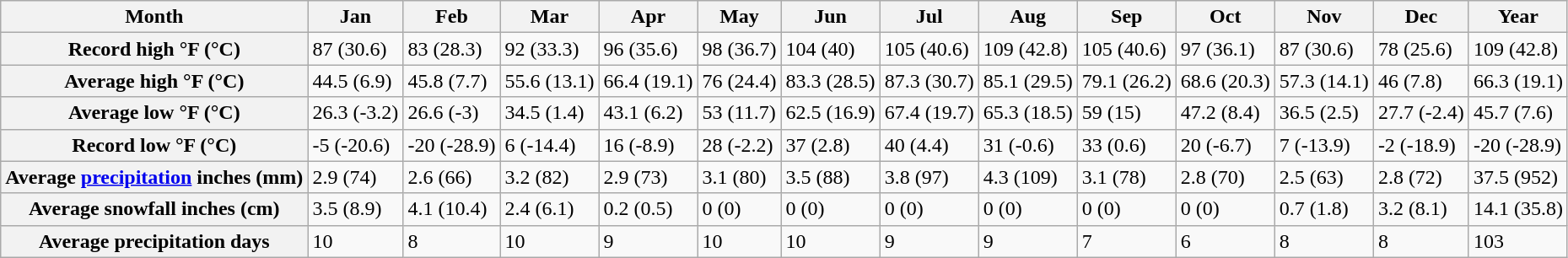<table class="wikitable">
<tr>
<th>Month</th>
<th>Jan</th>
<th>Feb</th>
<th>Mar</th>
<th>Apr</th>
<th>May</th>
<th>Jun</th>
<th>Jul</th>
<th>Aug</th>
<th>Sep</th>
<th>Oct</th>
<th>Nov</th>
<th>Dec</th>
<th>Year</th>
</tr>
<tr>
<th>Record high °F (°C)</th>
<td>87 (30.6)</td>
<td>83 (28.3)</td>
<td>92 (33.3)</td>
<td>96 (35.6)</td>
<td>98 (36.7)</td>
<td>104 (40)</td>
<td>105 (40.6)</td>
<td>109 (42.8)</td>
<td>105 (40.6)</td>
<td>97 (36.1)</td>
<td>87 (30.6)</td>
<td>78 (25.6)</td>
<td>109 (42.8)</td>
</tr>
<tr>
<th>Average high °F (°C)</th>
<td>44.5 (6.9)</td>
<td>45.8 (7.7)</td>
<td>55.6 (13.1)</td>
<td>66.4 (19.1)</td>
<td>76 (24.4)</td>
<td>83.3 (28.5)</td>
<td>87.3 (30.7)</td>
<td>85.1 (29.5)</td>
<td>79.1 (26.2)</td>
<td>68.6 (20.3)</td>
<td>57.3 (14.1)</td>
<td>46 (7.8)</td>
<td>66.3 (19.1)</td>
</tr>
<tr>
<th>Average low °F (°C)</th>
<td>26.3 (-3.2)</td>
<td>26.6 (-3)</td>
<td>34.5 (1.4)</td>
<td>43.1 (6.2)</td>
<td>53 (11.7)</td>
<td>62.5 (16.9)</td>
<td>67.4 (19.7)</td>
<td>65.3 (18.5)</td>
<td>59 (15)</td>
<td>47.2 (8.4)</td>
<td>36.5 (2.5)</td>
<td>27.7 (-2.4)</td>
<td>45.7 (7.6)</td>
</tr>
<tr>
<th>Record low °F (°C)</th>
<td>-5 (-20.6)</td>
<td>-20 (-28.9)</td>
<td>6 (-14.4)</td>
<td>16 (-8.9)</td>
<td>28 (-2.2)</td>
<td>37 (2.8)</td>
<td>40 (4.4)</td>
<td>31 (-0.6)</td>
<td>33 (0.6)</td>
<td>20 (-6.7)</td>
<td>7 (-13.9)</td>
<td>-2 (-18.9)</td>
<td>-20 (-28.9)</td>
</tr>
<tr>
<th>Average <a href='#'>precipitation</a> inches (mm)</th>
<td>2.9 (74)</td>
<td>2.6 (66)</td>
<td>3.2 (82)</td>
<td>2.9 (73)</td>
<td>3.1 (80)</td>
<td>3.5 (88)</td>
<td>3.8 (97)</td>
<td>4.3 (109)</td>
<td>3.1 (78)</td>
<td>2.8 (70)</td>
<td>2.5 (63)</td>
<td>2.8 (72)</td>
<td>37.5 (952)</td>
</tr>
<tr>
<th>Average snowfall inches (cm)</th>
<td>3.5 (8.9)</td>
<td>4.1 (10.4)</td>
<td>2.4 (6.1)</td>
<td>0.2 (0.5)</td>
<td>0 (0)</td>
<td>0 (0)</td>
<td>0 (0)</td>
<td>0 (0)</td>
<td>0 (0)</td>
<td>0 (0)</td>
<td>0.7 (1.8)</td>
<td>3.2 (8.1)</td>
<td>14.1 (35.8)</td>
</tr>
<tr>
<th>Average precipitation days</th>
<td>10</td>
<td>8</td>
<td>10</td>
<td>9</td>
<td>10</td>
<td>10</td>
<td>9</td>
<td>9</td>
<td>7</td>
<td>6</td>
<td>8</td>
<td>8</td>
<td>103</td>
</tr>
</table>
